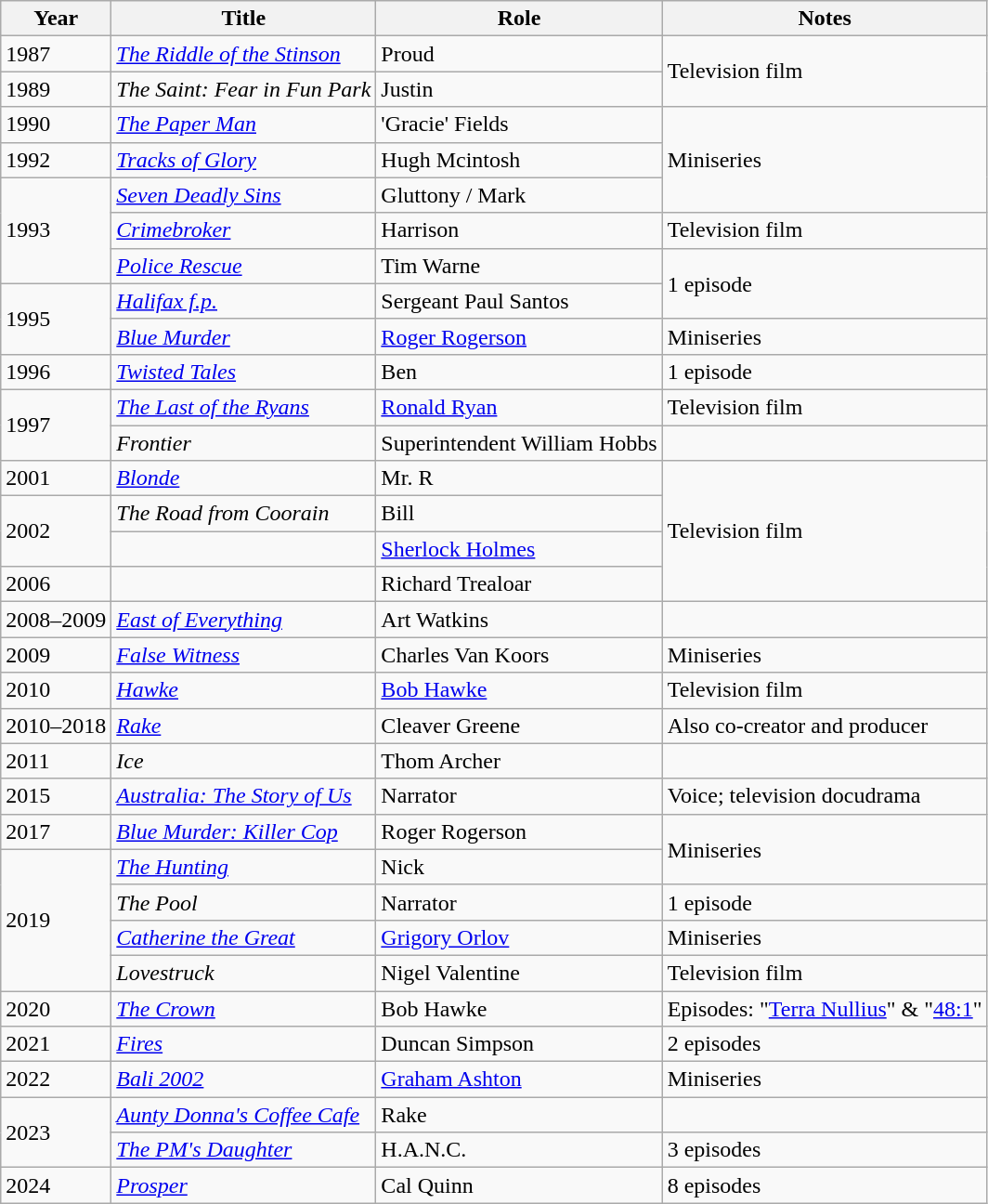<table class="wikitable sortable">
<tr>
<th>Year</th>
<th>Title</th>
<th>Role</th>
<th class="unsortable">Notes</th>
</tr>
<tr>
<td>1987</td>
<td><em><a href='#'>The Riddle of the Stinson</a></em></td>
<td>Proud</td>
<td rowspan="2">Television film</td>
</tr>
<tr>
<td>1989</td>
<td><em>The Saint: Fear in Fun Park</em></td>
<td>Justin</td>
</tr>
<tr>
<td>1990</td>
<td><em><a href='#'>The Paper Man</a></em></td>
<td>'Gracie' Fields</td>
<td rowspan="3">Miniseries</td>
</tr>
<tr>
<td>1992</td>
<td><em><a href='#'>Tracks of Glory</a></em></td>
<td>Hugh Mcintosh</td>
</tr>
<tr>
<td rowspan="3">1993</td>
<td><em><a href='#'>Seven Deadly Sins</a></em></td>
<td>Gluttony / Mark</td>
</tr>
<tr>
<td><em><a href='#'>Crimebroker</a></em></td>
<td>Harrison</td>
<td>Television film</td>
</tr>
<tr>
<td><em><a href='#'>Police Rescue</a></em></td>
<td>Tim Warne</td>
<td rowspan="2">1 episode</td>
</tr>
<tr>
<td rowspan="2">1995</td>
<td><em><a href='#'>Halifax f.p.</a></em></td>
<td>Sergeant Paul Santos</td>
</tr>
<tr>
<td><em><a href='#'>Blue Murder</a></em></td>
<td><a href='#'>Roger Rogerson</a></td>
<td>Miniseries</td>
</tr>
<tr>
<td>1996</td>
<td><em><a href='#'>Twisted Tales</a></em></td>
<td>Ben</td>
<td>1 episode</td>
</tr>
<tr>
<td rowspan="2">1997</td>
<td><em><a href='#'>The Last of the Ryans</a></em></td>
<td><a href='#'>Ronald Ryan</a></td>
<td>Television film</td>
</tr>
<tr>
<td><em>Frontier</em></td>
<td>Superintendent William Hobbs</td>
<td></td>
</tr>
<tr>
<td>2001</td>
<td><em><a href='#'>Blonde</a></em></td>
<td>Mr. R</td>
<td rowspan="4">Television film</td>
</tr>
<tr>
<td rowspan="2">2002</td>
<td><em>The Road from Coorain</em></td>
<td>Bill</td>
</tr>
<tr>
<td><em></em></td>
<td><a href='#'>Sherlock Holmes</a></td>
</tr>
<tr>
<td>2006</td>
<td><em></em></td>
<td>Richard Trealoar</td>
</tr>
<tr>
<td>2008–2009</td>
<td><em><a href='#'>East of Everything</a></em></td>
<td>Art Watkins</td>
<td></td>
</tr>
<tr>
<td>2009</td>
<td><em><a href='#'>False Witness</a></em></td>
<td>Charles Van Koors</td>
<td>Miniseries</td>
</tr>
<tr>
<td>2010</td>
<td><em><a href='#'>Hawke</a></em></td>
<td><a href='#'>Bob Hawke</a></td>
<td>Television film</td>
</tr>
<tr>
<td>2010–2018</td>
<td><em><a href='#'>Rake</a></em></td>
<td>Cleaver Greene</td>
<td>Also co-creator and producer</td>
</tr>
<tr>
<td>2011</td>
<td><em>Ice</em></td>
<td>Thom Archer</td>
<td></td>
</tr>
<tr>
<td>2015</td>
<td><em><a href='#'>Australia: The Story of Us</a></em></td>
<td>Narrator</td>
<td>Voice; television docudrama</td>
</tr>
<tr>
<td>2017</td>
<td><em><a href='#'>Blue Murder: Killer Cop</a></em></td>
<td>Roger Rogerson</td>
<td rowspan="2">Miniseries</td>
</tr>
<tr>
<td rowspan="4">2019</td>
<td><em><a href='#'>The Hunting</a></em></td>
<td>Nick</td>
</tr>
<tr>
<td><em>The Pool</em></td>
<td>Narrator</td>
<td>1 episode</td>
</tr>
<tr>
<td><em><a href='#'>Catherine the Great</a></em></td>
<td><a href='#'>Grigory Orlov</a></td>
<td>Miniseries</td>
</tr>
<tr>
<td><em>Lovestruck</em></td>
<td>Nigel Valentine</td>
<td>Television film</td>
</tr>
<tr>
<td>2020</td>
<td><em><a href='#'>The Crown</a></em></td>
<td>Bob Hawke</td>
<td>Episodes: "<a href='#'>Terra Nullius</a>" & "<a href='#'>48:1</a>"</td>
</tr>
<tr>
<td>2021</td>
<td><em><a href='#'>Fires</a></em></td>
<td>Duncan Simpson</td>
<td>2 episodes</td>
</tr>
<tr>
<td>2022</td>
<td><em><a href='#'>Bali 2002</a></em></td>
<td><a href='#'>Graham Ashton</a></td>
<td>Miniseries</td>
</tr>
<tr>
<td rowspan="2">2023</td>
<td><em><a href='#'>Aunty Donna's Coffee Cafe</a></em></td>
<td>Rake</td>
<td></td>
</tr>
<tr>
<td><em><a href='#'>The PM's Daughter</a></em></td>
<td>H.A.N.C.</td>
<td>3 episodes</td>
</tr>
<tr>
<td>2024</td>
<td><em><a href='#'>Prosper</a></em></td>
<td>Cal Quinn</td>
<td>8 episodes</td>
</tr>
</table>
